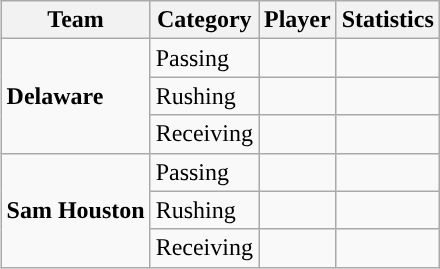<table class="wikitable" style="float: right;">
<tr>
<th>Team</th>
<th>Category</th>
<th>Player</th>
<th>Statistics</th>
</tr>
<tr>
<td rowspan=3><strong>Delaware</strong></td>
<td>Passing</td>
<td></td>
<td></td>
</tr>
<tr>
<td>Rushing</td>
<td></td>
<td></td>
</tr>
<tr>
<td>Receiving</td>
<td></td>
<td></td>
</tr>
<tr>
<td rowspan=3><strong>Sam Houston</strong></td>
<td>Passing</td>
<td></td>
<td></td>
</tr>
<tr>
<td>Rushing</td>
<td></td>
<td></td>
</tr>
<tr>
<td>Receiving</td>
<td></td>
<td></td>
</tr>
</table>
